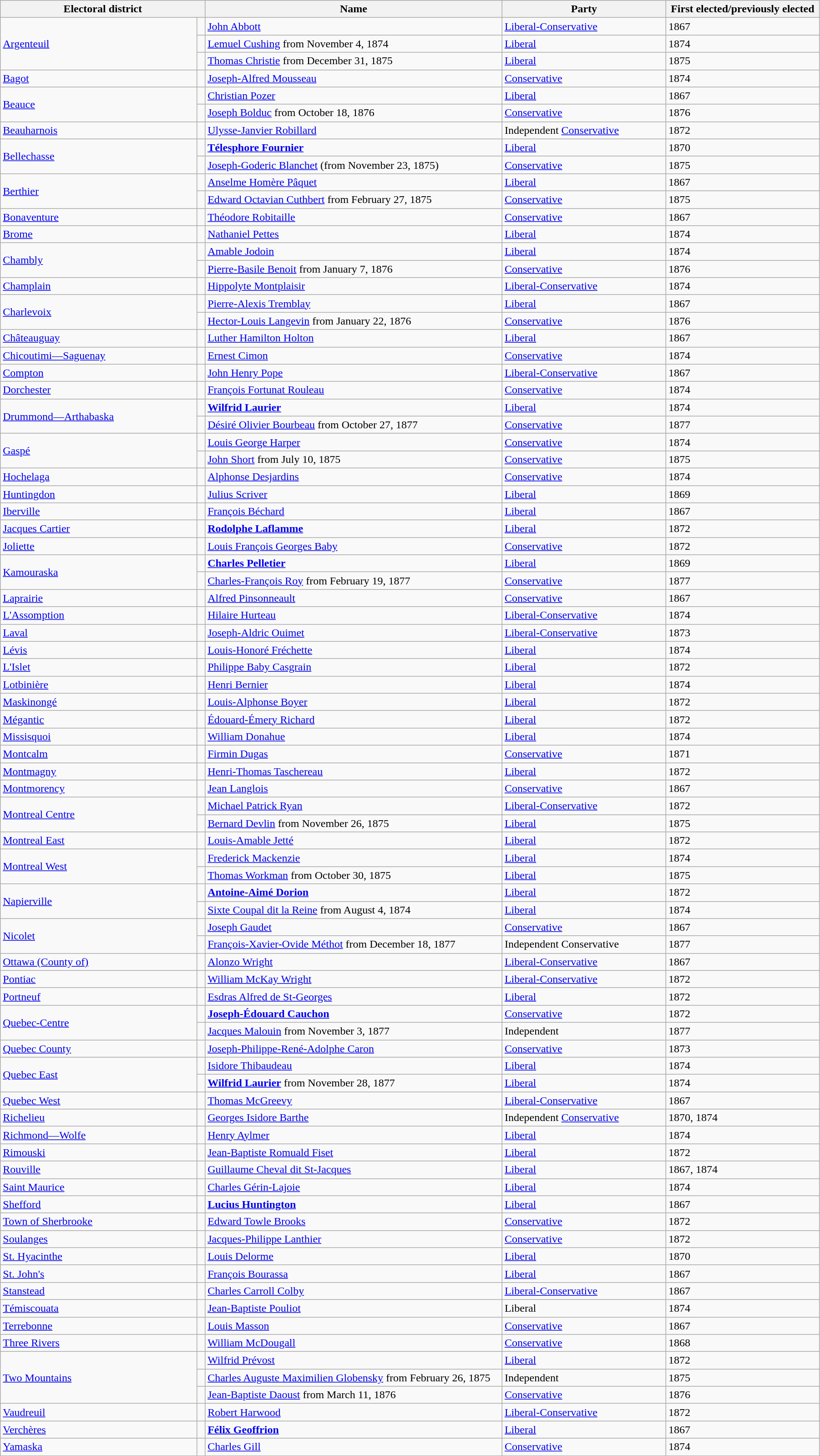<table class="wikitable" style="width:95%;">
<tr>
<th colspan="2" style="width:25%;">Electoral district</th>
<th>Name</th>
<th width=20%>Party</th>
<th>First elected/previously elected</th>
</tr>
<tr>
<td style="width:24%;" rowspan="3"><a href='#'>Argenteuil</a></td>
<td></td>
<td><a href='#'>John Abbott</a></td>
<td><a href='#'>Liberal-Conservative</a></td>
<td>1867</td>
</tr>
<tr>
<td></td>
<td><a href='#'>Lemuel Cushing</a> from November 4, 1874</td>
<td><a href='#'>Liberal</a></td>
<td>1874</td>
</tr>
<tr>
<td></td>
<td><a href='#'>Thomas Christie</a> from December 31, 1875</td>
<td><a href='#'>Liberal</a></td>
<td>1875</td>
</tr>
<tr>
<td><a href='#'>Bagot</a></td>
<td></td>
<td><a href='#'>Joseph-Alfred Mousseau</a></td>
<td><a href='#'>Conservative</a></td>
<td>1874</td>
</tr>
<tr>
<td rowspan=2><a href='#'>Beauce</a></td>
<td></td>
<td><a href='#'>Christian Pozer</a></td>
<td><a href='#'>Liberal</a></td>
<td>1867</td>
</tr>
<tr>
<td></td>
<td><a href='#'>Joseph Bolduc</a> from October 18, 1876</td>
<td><a href='#'>Conservative</a></td>
<td>1876</td>
</tr>
<tr>
<td><a href='#'>Beauharnois</a></td>
<td></td>
<td><a href='#'>Ulysse-Janvier Robillard</a></td>
<td>Independent <a href='#'>Conservative</a></td>
<td>1872</td>
</tr>
<tr>
<td rowspan=2><a href='#'>Bellechasse</a></td>
<td></td>
<td><strong><a href='#'>Télesphore Fournier</a></strong></td>
<td><a href='#'>Liberal</a></td>
<td>1870</td>
</tr>
<tr>
<td></td>
<td><a href='#'>Joseph-Goderic Blanchet</a> (from November 23, 1875)</td>
<td><a href='#'>Conservative</a></td>
<td>1875</td>
</tr>
<tr>
<td rowspan=2><a href='#'>Berthier</a></td>
<td></td>
<td><a href='#'>Anselme Homère Pâquet</a></td>
<td><a href='#'>Liberal</a></td>
<td>1867</td>
</tr>
<tr>
<td></td>
<td><a href='#'>Edward Octavian Cuthbert</a> from February 27, 1875</td>
<td><a href='#'>Conservative</a></td>
<td>1875</td>
</tr>
<tr>
<td><a href='#'>Bonaventure</a></td>
<td></td>
<td><a href='#'>Théodore Robitaille</a></td>
<td><a href='#'>Conservative</a></td>
<td>1867</td>
</tr>
<tr>
<td><a href='#'>Brome</a></td>
<td></td>
<td><a href='#'>Nathaniel Pettes</a></td>
<td><a href='#'>Liberal</a></td>
<td>1874</td>
</tr>
<tr>
<td rowspan=2><a href='#'>Chambly</a></td>
<td></td>
<td><a href='#'>Amable Jodoin</a></td>
<td><a href='#'>Liberal</a></td>
<td>1874</td>
</tr>
<tr>
<td></td>
<td><a href='#'>Pierre-Basile Benoit</a> from January 7, 1876</td>
<td><a href='#'>Conservative</a></td>
<td>1876</td>
</tr>
<tr>
<td><a href='#'>Champlain</a></td>
<td></td>
<td><a href='#'>Hippolyte Montplaisir</a></td>
<td><a href='#'>Liberal-Conservative</a></td>
<td>1874</td>
</tr>
<tr>
<td rowspan=2><a href='#'>Charlevoix</a></td>
<td></td>
<td><a href='#'>Pierre-Alexis Tremblay</a></td>
<td><a href='#'>Liberal</a></td>
<td>1867</td>
</tr>
<tr>
<td></td>
<td><a href='#'>Hector-Louis Langevin</a> from January 22, 1876</td>
<td><a href='#'>Conservative</a></td>
<td>1876</td>
</tr>
<tr>
<td><a href='#'>Châteauguay</a></td>
<td></td>
<td><a href='#'>Luther Hamilton Holton</a></td>
<td><a href='#'>Liberal</a></td>
<td>1867</td>
</tr>
<tr>
<td><a href='#'>Chicoutimi—Saguenay</a></td>
<td></td>
<td><a href='#'>Ernest Cimon</a></td>
<td><a href='#'>Conservative</a></td>
<td>1874</td>
</tr>
<tr>
<td><a href='#'>Compton</a></td>
<td></td>
<td><a href='#'>John Henry Pope</a></td>
<td><a href='#'>Liberal-Conservative</a></td>
<td>1867</td>
</tr>
<tr>
<td><a href='#'>Dorchester</a></td>
<td></td>
<td><a href='#'>François Fortunat Rouleau</a></td>
<td><a href='#'>Conservative</a></td>
<td>1874</td>
</tr>
<tr>
<td rowspan=2><a href='#'>Drummond—Arthabaska</a></td>
<td></td>
<td><strong><a href='#'>Wilfrid Laurier</a></strong></td>
<td><a href='#'>Liberal</a></td>
<td>1874</td>
</tr>
<tr>
<td></td>
<td><a href='#'>Désiré Olivier Bourbeau</a> from October 27, 1877</td>
<td><a href='#'>Conservative</a></td>
<td>1877</td>
</tr>
<tr>
<td rowspan=2><a href='#'>Gaspé</a></td>
<td></td>
<td><a href='#'>Louis George Harper</a></td>
<td><a href='#'>Conservative</a></td>
<td>1874</td>
</tr>
<tr>
<td></td>
<td><a href='#'>John Short</a> from July 10, 1875</td>
<td><a href='#'>Conservative</a></td>
<td>1875</td>
</tr>
<tr>
<td><a href='#'>Hochelaga</a></td>
<td></td>
<td><a href='#'>Alphonse Desjardins</a></td>
<td><a href='#'>Conservative</a></td>
<td>1874</td>
</tr>
<tr>
<td><a href='#'>Huntingdon</a></td>
<td></td>
<td><a href='#'>Julius Scriver</a></td>
<td><a href='#'>Liberal</a></td>
<td>1869</td>
</tr>
<tr>
<td><a href='#'>Iberville</a></td>
<td></td>
<td><a href='#'>François Béchard</a></td>
<td><a href='#'>Liberal</a></td>
<td>1867</td>
</tr>
<tr>
<td><a href='#'>Jacques Cartier</a></td>
<td></td>
<td><strong><a href='#'>Rodolphe Laflamme</a></strong></td>
<td><a href='#'>Liberal</a></td>
<td>1872</td>
</tr>
<tr>
<td><a href='#'>Joliette</a></td>
<td></td>
<td><a href='#'>Louis François Georges Baby</a></td>
<td><a href='#'>Conservative</a></td>
<td>1872</td>
</tr>
<tr>
<td rowspan=2><a href='#'>Kamouraska</a></td>
<td></td>
<td><strong><a href='#'>Charles Pelletier</a></strong></td>
<td><a href='#'>Liberal</a></td>
<td>1869</td>
</tr>
<tr>
<td></td>
<td><a href='#'>Charles-François Roy</a> from February 19, 1877</td>
<td><a href='#'>Conservative</a></td>
<td>1877</td>
</tr>
<tr>
<td><a href='#'>Laprairie</a></td>
<td></td>
<td><a href='#'>Alfred Pinsonneault</a></td>
<td><a href='#'>Conservative</a></td>
<td>1867</td>
</tr>
<tr>
<td><a href='#'>L'Assomption</a></td>
<td></td>
<td><a href='#'>Hilaire Hurteau</a></td>
<td><a href='#'>Liberal-Conservative</a></td>
<td>1874</td>
</tr>
<tr>
<td><a href='#'>Laval</a></td>
<td></td>
<td><a href='#'>Joseph-Aldric Ouimet</a></td>
<td><a href='#'>Liberal-Conservative</a></td>
<td>1873</td>
</tr>
<tr>
<td><a href='#'>Lévis</a></td>
<td></td>
<td><a href='#'>Louis-Honoré Fréchette</a></td>
<td><a href='#'>Liberal</a></td>
<td>1874</td>
</tr>
<tr>
<td><a href='#'>L'Islet</a></td>
<td></td>
<td><a href='#'>Philippe Baby Casgrain</a></td>
<td><a href='#'>Liberal</a></td>
<td>1872</td>
</tr>
<tr>
<td><a href='#'>Lotbinière</a></td>
<td></td>
<td><a href='#'>Henri Bernier</a></td>
<td><a href='#'>Liberal</a></td>
<td>1874</td>
</tr>
<tr>
<td><a href='#'>Maskinongé</a></td>
<td></td>
<td><a href='#'>Louis-Alphonse Boyer</a></td>
<td><a href='#'>Liberal</a></td>
<td>1872</td>
</tr>
<tr>
<td><a href='#'>Mégantic</a></td>
<td></td>
<td><a href='#'>Édouard-Émery Richard</a></td>
<td><a href='#'>Liberal</a></td>
<td>1872</td>
</tr>
<tr>
<td><a href='#'>Missisquoi</a></td>
<td></td>
<td><a href='#'>William Donahue</a></td>
<td><a href='#'>Liberal</a></td>
<td>1874</td>
</tr>
<tr>
<td><a href='#'>Montcalm</a></td>
<td></td>
<td><a href='#'>Firmin Dugas</a></td>
<td><a href='#'>Conservative</a></td>
<td>1871</td>
</tr>
<tr>
<td><a href='#'>Montmagny</a></td>
<td></td>
<td><a href='#'>Henri-Thomas Taschereau</a></td>
<td><a href='#'>Liberal</a></td>
<td>1872</td>
</tr>
<tr>
<td><a href='#'>Montmorency</a></td>
<td></td>
<td><a href='#'>Jean Langlois</a></td>
<td><a href='#'>Conservative</a></td>
<td>1867</td>
</tr>
<tr>
<td rowspan=2><a href='#'>Montreal Centre</a></td>
<td></td>
<td><a href='#'>Michael Patrick Ryan</a></td>
<td><a href='#'>Liberal-Conservative</a></td>
<td>1872</td>
</tr>
<tr>
<td></td>
<td><a href='#'>Bernard Devlin</a> from November 26, 1875</td>
<td><a href='#'>Liberal</a></td>
<td>1875</td>
</tr>
<tr>
<td><a href='#'>Montreal East</a></td>
<td></td>
<td><a href='#'>Louis-Amable Jetté</a></td>
<td><a href='#'>Liberal</a></td>
<td>1872</td>
</tr>
<tr>
<td rowspan=2><a href='#'>Montreal West</a></td>
<td></td>
<td><a href='#'>Frederick Mackenzie</a></td>
<td><a href='#'>Liberal</a></td>
<td>1874</td>
</tr>
<tr>
<td></td>
<td><a href='#'>Thomas Workman</a> from October 30, 1875</td>
<td><a href='#'>Liberal</a></td>
<td>1875</td>
</tr>
<tr>
<td rowspan=2><a href='#'>Napierville</a></td>
<td></td>
<td><strong><a href='#'>Antoine-Aimé Dorion</a></strong></td>
<td><a href='#'>Liberal</a></td>
<td>1872</td>
</tr>
<tr>
<td></td>
<td><a href='#'>Sixte Coupal dit la Reine</a> from August 4, 1874</td>
<td><a href='#'>Liberal</a></td>
<td>1874</td>
</tr>
<tr>
<td rowspan=2><a href='#'>Nicolet</a></td>
<td></td>
<td><a href='#'>Joseph Gaudet</a></td>
<td><a href='#'>Conservative</a></td>
<td>1867</td>
</tr>
<tr>
<td></td>
<td><a href='#'>François-Xavier-Ovide Méthot</a> from December 18, 1877</td>
<td>Independent Conservative</td>
<td>1877</td>
</tr>
<tr>
<td><a href='#'>Ottawa (County of)</a></td>
<td></td>
<td><a href='#'>Alonzo Wright</a></td>
<td><a href='#'>Liberal-Conservative</a></td>
<td>1867</td>
</tr>
<tr>
<td><a href='#'>Pontiac</a></td>
<td></td>
<td><a href='#'>William McKay Wright</a></td>
<td><a href='#'>Liberal-Conservative</a></td>
<td>1872</td>
</tr>
<tr>
<td><a href='#'>Portneuf</a></td>
<td></td>
<td><a href='#'>Esdras Alfred de St-Georges</a></td>
<td><a href='#'>Liberal</a></td>
<td>1872</td>
</tr>
<tr>
<td rowspan=2><a href='#'>Quebec-Centre</a></td>
<td></td>
<td><strong><a href='#'>Joseph-Édouard Cauchon</a></strong></td>
<td><a href='#'>Conservative</a></td>
<td>1872</td>
</tr>
<tr>
<td></td>
<td><a href='#'>Jacques Malouin</a> from November 3, 1877</td>
<td>Independent</td>
<td>1877</td>
</tr>
<tr>
<td><a href='#'>Quebec County</a></td>
<td></td>
<td><a href='#'>Joseph-Philippe-René-Adolphe Caron</a></td>
<td><a href='#'>Conservative</a></td>
<td>1873</td>
</tr>
<tr>
<td rowspan=2><a href='#'>Quebec East</a></td>
<td></td>
<td><a href='#'>Isidore Thibaudeau</a></td>
<td><a href='#'>Liberal</a></td>
<td>1874</td>
</tr>
<tr>
<td></td>
<td><strong><a href='#'>Wilfrid Laurier</a></strong> from November 28, 1877</td>
<td><a href='#'>Liberal</a></td>
<td>1874</td>
</tr>
<tr>
<td><a href='#'>Quebec West</a></td>
<td></td>
<td><a href='#'>Thomas McGreevy</a></td>
<td><a href='#'>Liberal-Conservative</a></td>
<td>1867</td>
</tr>
<tr>
<td><a href='#'>Richelieu</a></td>
<td></td>
<td><a href='#'>Georges Isidore Barthe</a></td>
<td>Independent <a href='#'>Conservative</a></td>
<td>1870, 1874</td>
</tr>
<tr>
<td><a href='#'>Richmond—Wolfe</a></td>
<td></td>
<td><a href='#'>Henry Aylmer</a></td>
<td><a href='#'>Liberal</a></td>
<td>1874</td>
</tr>
<tr>
<td><a href='#'>Rimouski</a></td>
<td></td>
<td><a href='#'>Jean-Baptiste Romuald Fiset</a></td>
<td><a href='#'>Liberal</a></td>
<td>1872</td>
</tr>
<tr>
<td><a href='#'>Rouville</a></td>
<td></td>
<td><a href='#'>Guillaume Cheval dit St-Jacques</a></td>
<td><a href='#'>Liberal</a></td>
<td>1867, 1874</td>
</tr>
<tr>
<td><a href='#'>Saint Maurice</a></td>
<td></td>
<td><a href='#'>Charles Gérin-Lajoie</a></td>
<td><a href='#'>Liberal</a></td>
<td>1874</td>
</tr>
<tr>
<td><a href='#'>Shefford</a></td>
<td></td>
<td><strong><a href='#'>Lucius Huntington</a></strong></td>
<td><a href='#'>Liberal</a></td>
<td>1867</td>
</tr>
<tr>
<td><a href='#'>Town of Sherbrooke</a></td>
<td></td>
<td><a href='#'>Edward Towle Brooks</a></td>
<td><a href='#'>Conservative</a></td>
<td>1872</td>
</tr>
<tr>
<td><a href='#'>Soulanges</a></td>
<td></td>
<td><a href='#'>Jacques-Philippe Lanthier</a></td>
<td><a href='#'>Conservative</a></td>
<td>1872</td>
</tr>
<tr>
<td><a href='#'>St. Hyacinthe</a></td>
<td></td>
<td><a href='#'>Louis Delorme</a></td>
<td><a href='#'>Liberal</a></td>
<td>1870</td>
</tr>
<tr>
<td><a href='#'>St. John's</a></td>
<td></td>
<td><a href='#'>François Bourassa</a></td>
<td><a href='#'>Liberal</a></td>
<td>1867</td>
</tr>
<tr>
<td><a href='#'>Stanstead</a></td>
<td></td>
<td><a href='#'>Charles Carroll Colby</a></td>
<td><a href='#'>Liberal-Conservative</a></td>
<td>1867</td>
</tr>
<tr>
<td><a href='#'>Témiscouata</a></td>
<td></td>
<td><a href='#'>Jean-Baptiste Pouliot</a></td>
<td>Liberal</td>
<td>1874</td>
</tr>
<tr>
<td><a href='#'>Terrebonne</a></td>
<td></td>
<td><a href='#'>Louis Masson</a></td>
<td><a href='#'>Conservative</a></td>
<td>1867</td>
</tr>
<tr>
<td><a href='#'>Three Rivers</a></td>
<td></td>
<td><a href='#'>William McDougall</a></td>
<td><a href='#'>Conservative</a></td>
<td>1868</td>
</tr>
<tr>
<td rowspan=3><a href='#'>Two Mountains</a></td>
<td></td>
<td><a href='#'>Wilfrid Prévost</a></td>
<td><a href='#'>Liberal</a></td>
<td>1872</td>
</tr>
<tr>
<td></td>
<td><a href='#'>Charles Auguste Maximilien Globensky</a> from February 26, 1875</td>
<td>Independent</td>
<td>1875</td>
</tr>
<tr>
<td></td>
<td><a href='#'>Jean-Baptiste Daoust</a> from March 11, 1876</td>
<td><a href='#'>Conservative</a></td>
<td>1876</td>
</tr>
<tr>
<td><a href='#'>Vaudreuil</a></td>
<td></td>
<td><a href='#'>Robert Harwood</a></td>
<td><a href='#'>Liberal-Conservative</a></td>
<td>1872</td>
</tr>
<tr>
<td><a href='#'>Verchères</a></td>
<td></td>
<td><strong><a href='#'>Félix Geoffrion</a></strong></td>
<td><a href='#'>Liberal</a></td>
<td>1867</td>
</tr>
<tr>
<td><a href='#'>Yamaska</a></td>
<td></td>
<td><a href='#'>Charles Gill</a></td>
<td><a href='#'>Conservative</a></td>
<td>1874</td>
</tr>
</table>
